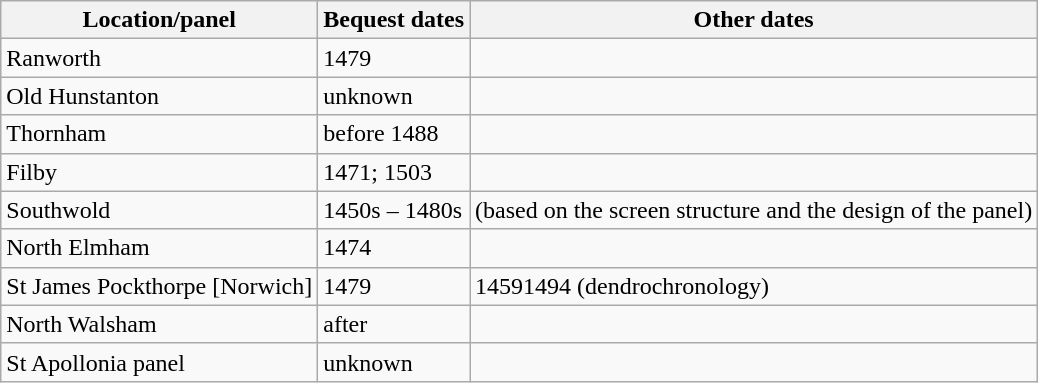<table class="wikitable">
<tr>
<th>Location/panel</th>
<th>Bequest dates</th>
<th>Other dates</th>
</tr>
<tr>
<td>Ranworth</td>
<td>1479</td>
<td></td>
</tr>
<tr>
<td>Old Hunstanton</td>
<td>unknown</td>
<td></td>
</tr>
<tr>
<td>Thornham</td>
<td>before 1488</td>
<td></td>
</tr>
<tr>
<td>Filby</td>
<td>1471; 1503</td>
<td></td>
</tr>
<tr>
<td>Southwold</td>
<td>1450s – 1480s</td>
<td> (based on the screen structure and the design of the panel)</td>
</tr>
<tr>
<td>North Elmham</td>
<td>1474</td>
<td></td>
</tr>
<tr>
<td>St James Pockthorpe [Norwich]</td>
<td>1479</td>
<td>14591494 (dendrochronology)</td>
</tr>
<tr>
<td>North Walsham</td>
<td>after </td>
<td></td>
</tr>
<tr>
<td>St Apollonia panel</td>
<td>unknown</td>
<td></td>
</tr>
</table>
